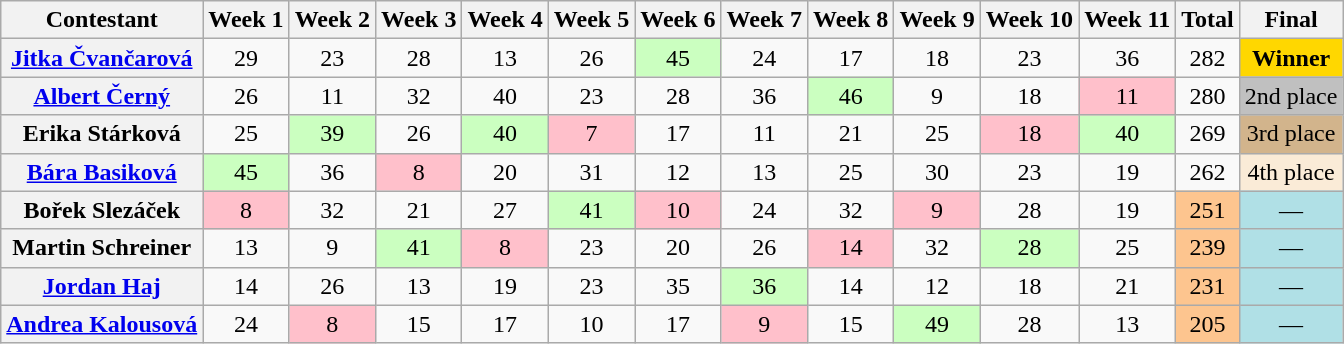<table class="wikitable sortable" style="text-align:center">
<tr>
<th>Contestant</th>
<th>Week 1</th>
<th>Week 2</th>
<th>Week 3</th>
<th>Week 4</th>
<th>Week 5</th>
<th>Week 6</th>
<th>Week 7</th>
<th>Week 8</th>
<th>Week 9</th>
<th>Week 10</th>
<th>Week 11</th>
<th>Total</th>
<th>Final</th>
</tr>
<tr>
<th><a href='#'>Jitka Čvančarová</a></th>
<td>29</td>
<td>23</td>
<td>28</td>
<td>13</td>
<td>26</td>
<td style="background:#cbffc0;">45</td>
<td>24</td>
<td>17</td>
<td>18</td>
<td>23</td>
<td>36</td>
<td>282</td>
<td style="background:gold;"><strong>Winner</strong></td>
</tr>
<tr>
<th><a href='#'>Albert Černý</a></th>
<td>26</td>
<td>11</td>
<td>32</td>
<td>40</td>
<td>23</td>
<td>28</td>
<td data-sort-value=a>36</td>
<td style="background:#cbffc0;">46</td>
<td>9</td>
<td>18</td>
<td style="background:pink;">11</td>
<td>280</td>
<td style="background:silver;">2nd place</td>
</tr>
<tr>
<th>Erika Stárková</th>
<td>25</td>
<td style="background:#cbffc0">39</td>
<td>26</td>
<td data-sort-value=a; style="background:#cbffc0">40</td>
<td style="background:pink;">7</td>
<td>17</td>
<td>11</td>
<td>21</td>
<td>25</td>
<td data-sort-value=1; style="background:pink;">18</td>
<td style="background:#cbffc0">40</td>
<td>269</td>
<td style="background:tan;">3rd place</td>
</tr>
<tr>
<th><a href='#'>Bára Basiková</a></th>
<td style="background:#cbffc0">45</td>
<td>36</td>
<td style="background:pink">8</td>
<td>20</td>
<td>31</td>
<td>12</td>
<td>13</td>
<td>25</td>
<td>30</td>
<td>23</td>
<td>19</td>
<td>262</td>
<td style="background:antiquewhite;">4th place</td>
</tr>
<tr>
<th>Bořek Slezáček</th>
<td style="background:pink">8</td>
<td>32</td>
<td>21</td>
<td>27</td>
<td style="background:#cbffc0;">41</td>
<td style="background:pink;">10</td>
<td>24</td>
<td>32</td>
<td data-sort-value=1; style="background:pink;">9</td>
<td data-sort-value=a>28</td>
<td>19</td>
<td style="background:#fdc58f;">251</td>
<td style="background:#b0e0e6;">—</td>
</tr>
<tr>
<th>Martin Schreiner</th>
<td>13</td>
<td>9</td>
<td style="background:#cbffc0">41</td>
<td style="background:pink">8</td>
<td>23</td>
<td>20</td>
<td>26</td>
<td data-sort-value=1; style="background:pink">14</td>
<td>32</td>
<td data-sort-value=c; style="background:#cbffc0">28</td>
<td>25</td>
<td style="background:#fdc58f;">239</td>
<td style="background:#b0e0e6;">—</td>
</tr>
<tr>
<th><a href='#'>Jordan Haj</a></th>
<td>14</td>
<td>26</td>
<td>13</td>
<td>19</td>
<td>23</td>
<td>35</td>
<td data-sort-value=b; style="background:#cbffc0;">36</td>
<td>14</td>
<td>12</td>
<td>18</td>
<td>21</td>
<td style="background:#fdc58f;">231</td>
<td style="background:#b0e0e6;">—</td>
</tr>
<tr>
<th><a href='#'>Andrea Kalousová</a></th>
<td>24</td>
<td style="background:pink">8</td>
<td>15</td>
<td>17</td>
<td>10</td>
<td>17</td>
<td style="background:pink">9</td>
<td>15</td>
<td style="background:#cbffc0">49</td>
<td data-sort-value=b>28</td>
<td>13</td>
<td style="background:#fdc58f;">205</td>
<td style="background:#b0e0e6;">—</td>
</tr>
</table>
